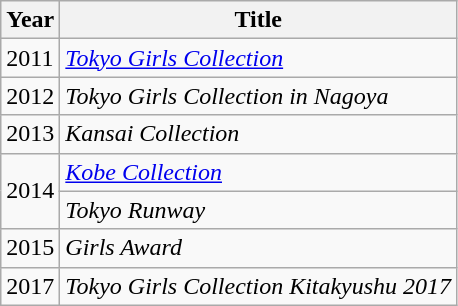<table class="wikitable">
<tr>
<th>Year</th>
<th>Title</th>
</tr>
<tr>
<td>2011</td>
<td><em><a href='#'>Tokyo Girls Collection</a></em></td>
</tr>
<tr>
<td>2012</td>
<td><em>Tokyo Girls Collection in Nagoya</em></td>
</tr>
<tr>
<td>2013</td>
<td><em>Kansai Collection</em></td>
</tr>
<tr>
<td rowspan="2">2014</td>
<td><em><a href='#'>Kobe Collection</a></em></td>
</tr>
<tr>
<td><em>Tokyo Runway</em></td>
</tr>
<tr>
<td>2015</td>
<td><em>Girls Award</em></td>
</tr>
<tr>
<td>2017</td>
<td><em>Tokyo Girls Collection Kitakyushu 2017</em></td>
</tr>
</table>
